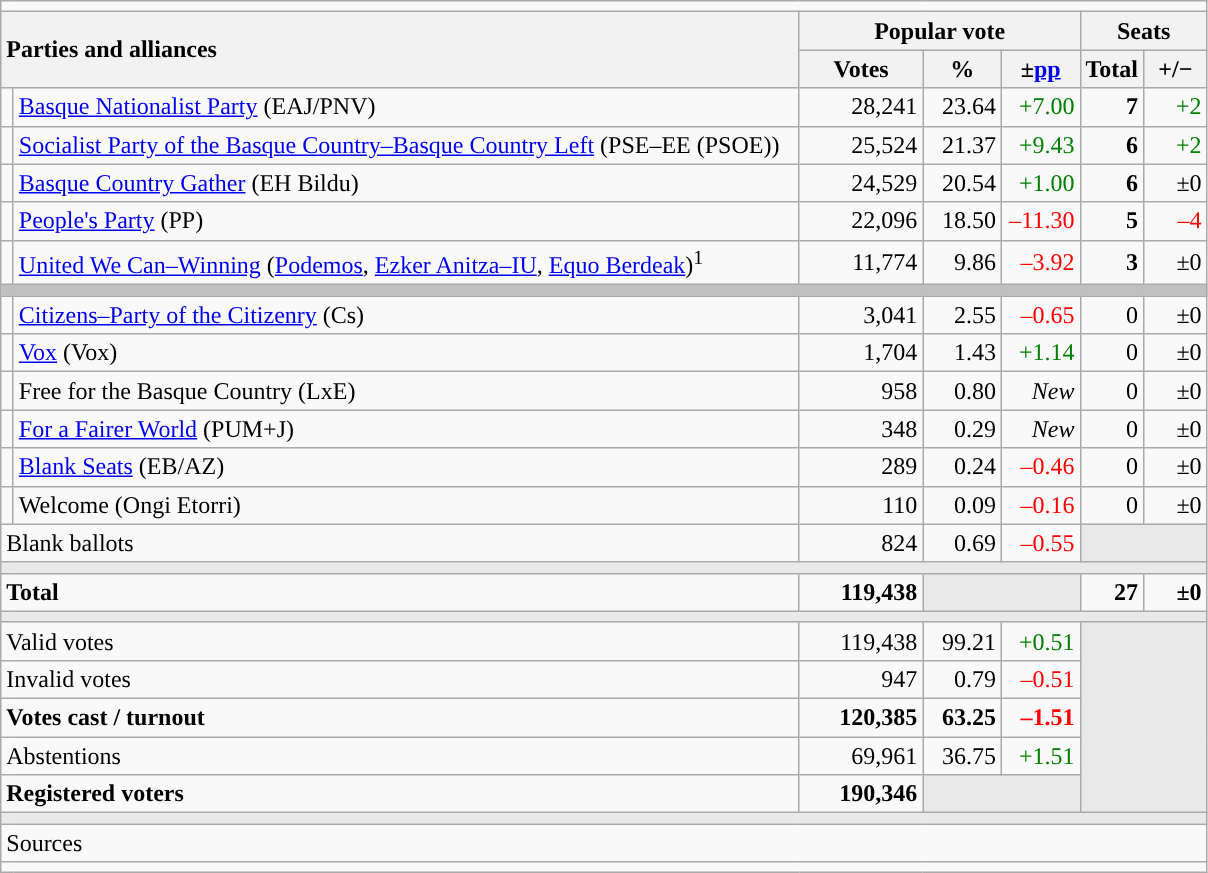<table class="wikitable" style="text-align:right;">
<tr>
<td colspan="7"></td>
</tr>
<tr>
<th style="text-align:left;" rowspan="2" colspan="2" width="525">Parties and alliances</th>
<th colspan="3">Popular vote</th>
<th colspan="2">Seats</th>
</tr>
<tr>
<th width="75">Votes</th>
<th width="45">%</th>
<th width="45">±<a href='#'>pp</a></th>
<th width="35">Total</th>
<th width="35">+/−</th>
</tr>
<tr>
<td width="1" style="color:inherit;background:"></td>
<td align="left"><a href='#'>Basque Nationalist Party</a> (EAJ/PNV)</td>
<td>28,241</td>
<td>23.64</td>
<td style="color:green;">+7.00</td>
<td><strong>7</strong></td>
<td style="color:green;">+2</td>
</tr>
<tr>
<td style="color:inherit;background:"></td>
<td align="left"><a href='#'>Socialist Party of the Basque Country–Basque Country Left</a> (PSE–EE (PSOE))</td>
<td>25,524</td>
<td>21.37</td>
<td style="color:green;">+9.43</td>
<td><strong>6</strong></td>
<td style="color:green;">+2</td>
</tr>
<tr>
<td style="color:inherit;background:"></td>
<td align="left"><a href='#'>Basque Country Gather</a> (EH Bildu)</td>
<td>24,529</td>
<td>20.54</td>
<td style="color:green;">+1.00</td>
<td><strong>6</strong></td>
<td>±0</td>
</tr>
<tr>
<td style="color:inherit;background:"></td>
<td align="left"><a href='#'>People's Party</a> (PP)</td>
<td>22,096</td>
<td>18.50</td>
<td style="color:red;">–11.30</td>
<td><strong>5</strong></td>
<td style="color:red;">–4</td>
</tr>
<tr>
<td style="color:inherit;background:"></td>
<td align="left"><a href='#'>United We Can–Winning</a> (<a href='#'>Podemos</a>, <a href='#'>Ezker Anitza–IU</a>, <a href='#'>Equo Berdeak</a>)<sup>1</sup></td>
<td>11,774</td>
<td>9.86</td>
<td style="color:red;">–3.92</td>
<td><strong>3</strong></td>
<td>±0</td>
</tr>
<tr>
<td colspan="7" bgcolor="#C0C0C0"></td>
</tr>
<tr>
<td style="color:inherit;background:"></td>
<td align="left"><a href='#'>Citizens–Party of the Citizenry</a> (Cs)</td>
<td>3,041</td>
<td>2.55</td>
<td style="color:red;">–0.65</td>
<td>0</td>
<td>±0</td>
</tr>
<tr>
<td style="color:inherit;background:"></td>
<td align="left"><a href='#'>Vox</a> (Vox)</td>
<td>1,704</td>
<td>1.43</td>
<td style="color:green;">+1.14</td>
<td>0</td>
<td>±0</td>
</tr>
<tr>
<td style="color:inherit;background:"></td>
<td align="left">Free for the Basque Country (LxE)</td>
<td>958</td>
<td>0.80</td>
<td><em>New</em></td>
<td>0</td>
<td>±0</td>
</tr>
<tr>
<td style="color:inherit;background:"></td>
<td align="left"><a href='#'>For a Fairer World</a> (PUM+J)</td>
<td>348</td>
<td>0.29</td>
<td><em>New</em></td>
<td>0</td>
<td>±0</td>
</tr>
<tr>
<td style="color:inherit;background:"></td>
<td align="left"><a href='#'>Blank Seats</a> (EB/AZ)</td>
<td>289</td>
<td>0.24</td>
<td style="color:red;">–0.46</td>
<td>0</td>
<td>±0</td>
</tr>
<tr>
<td style="color:inherit;background:"></td>
<td align="left">Welcome (Ongi Etorri)</td>
<td>110</td>
<td>0.09</td>
<td style="color:red;">–0.16</td>
<td>0</td>
<td>±0</td>
</tr>
<tr>
<td align="left" colspan="2">Blank ballots</td>
<td>824</td>
<td>0.69</td>
<td style="color:red;">–0.55</td>
<td bgcolor="#E9E9E9" colspan="2"></td>
</tr>
<tr>
<td colspan="7" bgcolor="#E9E9E9"></td>
</tr>
<tr style="font-weight:bold;">
<td align="left" colspan="2">Total</td>
<td>119,438</td>
<td bgcolor="#E9E9E9" colspan="2"></td>
<td>27</td>
<td>±0</td>
</tr>
<tr>
<td colspan="7" bgcolor="#E9E9E9"></td>
</tr>
<tr>
<td align="left" colspan="2">Valid votes</td>
<td>119,438</td>
<td>99.21</td>
<td style="color:green;">+0.51</td>
<td bgcolor="#E9E9E9" colspan="2" rowspan="5"></td>
</tr>
<tr>
<td align="left" colspan="2">Invalid votes</td>
<td>947</td>
<td>0.79</td>
<td style="color:red;">–0.51</td>
</tr>
<tr style="font-weight:bold;">
<td align="left" colspan="2">Votes cast / turnout</td>
<td>120,385</td>
<td>63.25</td>
<td style="color:red;">–1.51</td>
</tr>
<tr>
<td align="left" colspan="2">Abstentions</td>
<td>69,961</td>
<td>36.75</td>
<td style="color:green;">+1.51</td>
</tr>
<tr style="font-weight:bold;">
<td align="left" colspan="2">Registered voters</td>
<td>190,346</td>
<td bgcolor="#E9E9E9" colspan="2"></td>
</tr>
<tr>
<td colspan="7" bgcolor="#E9E9E9"></td>
</tr>
<tr>
<td align="left" colspan="7">Sources</td>
</tr>
<tr>
<td colspan="7" style="text-align:left; max-width:790px;"></td>
</tr>
</table>
